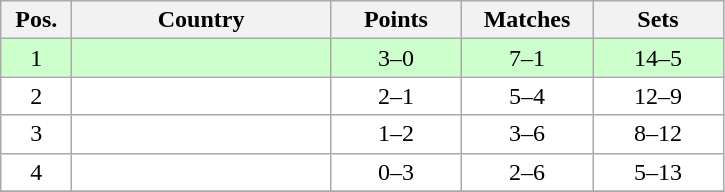<table class="wikitable" style="text-align:center;">
<tr>
<th width=40>Pos.</th>
<th width=165>Country</th>
<th width=80>Points</th>
<th width=80>Matches</th>
<th width=80>Sets</th>
</tr>
<tr style="background:#ccffcc;">
<td>1</td>
<td style="text-align:left;"></td>
<td>3–0</td>
<td>7–1</td>
<td>14–5</td>
</tr>
<tr style="background:#ffffff;">
<td>2</td>
<td style="text-align:left;"></td>
<td>2–1</td>
<td>5–4</td>
<td>12–9</td>
</tr>
<tr style="background:#ffffff;">
<td>3</td>
<td style="text-align:left;"></td>
<td>1–2</td>
<td>3–6</td>
<td>8–12</td>
</tr>
<tr style="background:#ffffff;">
<td>4</td>
<td style="text-align:left;"></td>
<td>0–3</td>
<td>2–6</td>
<td>5–13</td>
</tr>
<tr style="background:#ffffff;">
</tr>
</table>
